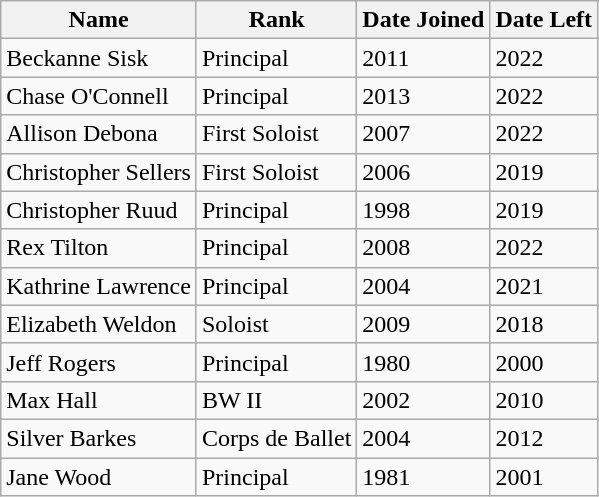<table class="wikitable">
<tr>
<th>Name</th>
<th>Rank</th>
<th>Date Joined</th>
<th>Date Left</th>
</tr>
<tr>
<td>Beckanne Sisk</td>
<td>Principal</td>
<td>2011</td>
<td>2022</td>
</tr>
<tr>
<td>Chase O'Connell</td>
<td>Principal</td>
<td>2013</td>
<td>2022</td>
</tr>
<tr>
<td>Allison Debona</td>
<td>First Soloist</td>
<td>2007</td>
<td>2022</td>
</tr>
<tr>
<td>Christopher Sellers</td>
<td>First Soloist</td>
<td>2006</td>
<td>2019</td>
</tr>
<tr>
<td>Christopher Ruud</td>
<td>Principal</td>
<td>1998</td>
<td>2019</td>
</tr>
<tr>
<td>Rex Tilton</td>
<td>Principal</td>
<td>2008</td>
<td>2022</td>
</tr>
<tr>
<td>Kathrine Lawrence</td>
<td>Principal</td>
<td>2004</td>
<td>2021</td>
</tr>
<tr>
<td>Elizabeth Weldon</td>
<td>Soloist</td>
<td>2009</td>
<td>2018</td>
</tr>
<tr>
<td>Jeff Rogers</td>
<td>Principal</td>
<td>1980</td>
<td>2000</td>
</tr>
<tr>
<td>Max Hall</td>
<td>BW II</td>
<td>2002</td>
<td>2010</td>
</tr>
<tr>
<td>Silver Barkes</td>
<td>Corps de Ballet</td>
<td>2004</td>
<td>2012</td>
</tr>
<tr>
<td>Jane Wood</td>
<td>Principal</td>
<td>1981</td>
<td>2001</td>
</tr>
</table>
